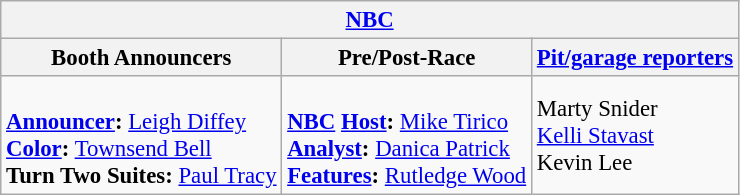<table class="wikitable" style="font-size: 95%;">
<tr>
<th colspan=3><a href='#'>NBC</a></th>
</tr>
<tr>
<th>Booth Announcers</th>
<th>Pre/Post-Race</th>
<th><a href='#'>Pit/garage reporters</a></th>
</tr>
<tr>
<td valign="top"><br><strong><a href='#'>Announcer</a>:</strong> <a href='#'>Leigh Diffey</a><br>
<strong><a href='#'>Color</a>:</strong> <a href='#'>Townsend Bell</a><br>
<strong>Turn Two Suites:</strong> <a href='#'>Paul Tracy</a><br></td>
<td valign="top"><br><strong><a href='#'>NBC</a> <a href='#'>Host</a>:</strong> <a href='#'>Mike Tirico</a><br>
<strong><a href='#'>Analyst</a>:</strong> <a href='#'>Danica Patrick</a><br>
<strong><a href='#'>Features</a>:</strong> <a href='#'>Rutledge Wood</a><br></td>
<td>Marty Snider<br><a href='#'>Kelli Stavast</a><br>Kevin Lee</td>
</tr>
</table>
